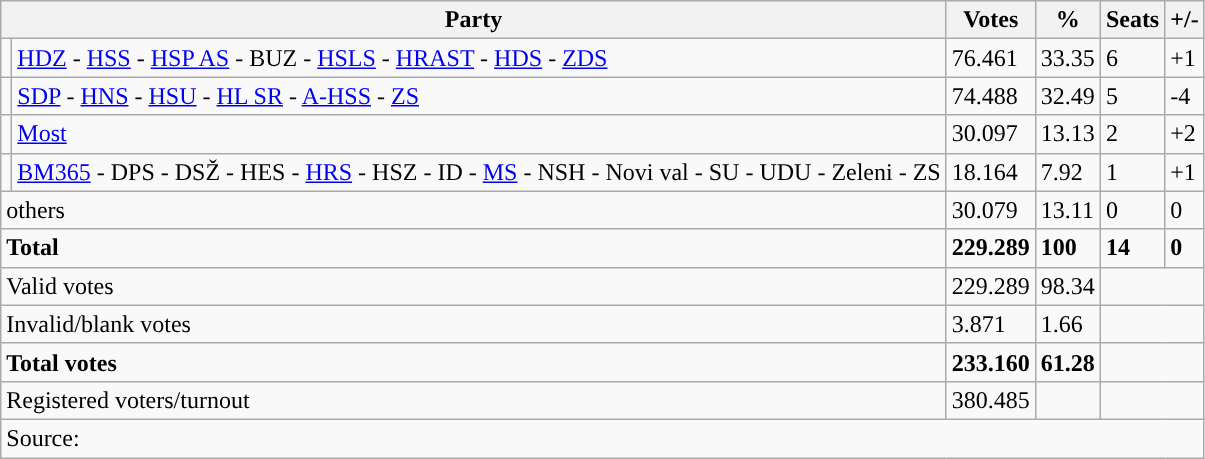<table class="wikitable" style="text-align: left;">
<tr>
<th colspan="2">Party</th>
<th>Votes</th>
<th>%</th>
<th>Seats</th>
<th>+/-</th>
</tr>
<tr>
<td style="background-color: "></td>
<td><a href='#'>HDZ</a> - <a href='#'>HSS</a> - <a href='#'>HSP AS</a> - BUZ - <a href='#'>HSLS</a> - <a href='#'>HRAST</a> - <a href='#'>HDS</a> - <a href='#'>ZDS</a></td>
<td>76.461</td>
<td>33.35</td>
<td>6</td>
<td>+1</td>
</tr>
<tr>
<td style="background-color: "></td>
<td><a href='#'>SDP</a> - <a href='#'>HNS</a> - <a href='#'>HSU</a> - <a href='#'>HL SR</a> - <a href='#'>A-HSS</a> - <a href='#'>ZS</a></td>
<td>74.488</td>
<td>32.49</td>
<td>5</td>
<td>-4</td>
</tr>
<tr>
<td style="background-color: "></td>
<td><a href='#'>Most</a></td>
<td>30.097</td>
<td>13.13</td>
<td>2</td>
<td>+2</td>
</tr>
<tr>
<td style="background-color: "></td>
<td><a href='#'>BM365</a> - DPS - DSŽ - HES - <a href='#'>HRS</a> - HSZ - ID - <a href='#'>MS</a> - NSH - Novi val - SU - UDU - Zeleni - ZS</td>
<td>18.164</td>
<td>7.92</td>
<td>1</td>
<td>+1</td>
</tr>
<tr>
<td colspan="2">others</td>
<td>30.079</td>
<td>13.11</td>
<td>0</td>
<td>0</td>
</tr>
<tr>
<td colspan="2"><strong>Total</strong></td>
<td><strong>229.289</strong></td>
<td><strong>100</strong></td>
<td><strong>14</strong></td>
<td><strong>0</strong></td>
</tr>
<tr>
<td colspan="2">Valid votes</td>
<td>229.289</td>
<td>98.34</td>
<td colspan="2"></td>
</tr>
<tr>
<td colspan="2">Invalid/blank votes</td>
<td>3.871</td>
<td>1.66</td>
<td colspan="2"></td>
</tr>
<tr>
<td colspan="2"><strong>Total votes</strong></td>
<td><strong>233.160</strong></td>
<td><strong>61.28</strong></td>
<td colspan="2"></td>
</tr>
<tr>
<td colspan="2">Registered voters/turnout</td>
<td votes14="5343">380.485</td>
<td></td>
<td colspan="2"></td>
</tr>
<tr>
<td colspan="6">Source: </td>
</tr>
</table>
